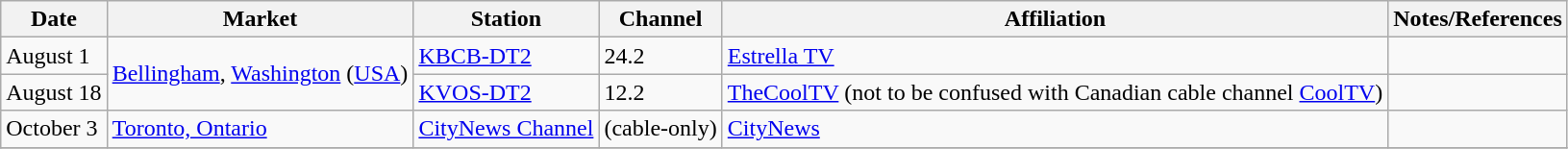<table class="wikitable">
<tr>
<th>Date</th>
<th>Market</th>
<th>Station</th>
<th>Channel</th>
<th>Affiliation</th>
<th>Notes/References</th>
</tr>
<tr>
<td>August 1</td>
<td rowspan=2><a href='#'>Bellingham</a>, <a href='#'>Washington</a> (<a href='#'>USA</a>) <br> </td>
<td><a href='#'>KBCB-DT2</a></td>
<td>24.2</td>
<td><a href='#'>Estrella TV</a></td>
<td></td>
</tr>
<tr>
<td>August 18</td>
<td><a href='#'>KVOS-DT2</a></td>
<td>12.2</td>
<td><a href='#'>TheCoolTV</a> (not to be confused with Canadian cable channel <a href='#'>CoolTV</a>)</td>
<td></td>
</tr>
<tr>
<td>October 3</td>
<td><a href='#'>Toronto, Ontario</a></td>
<td><a href='#'>CityNews Channel</a></td>
<td>(cable-only)</td>
<td><a href='#'>CityNews</a></td>
<td></td>
</tr>
<tr>
</tr>
</table>
